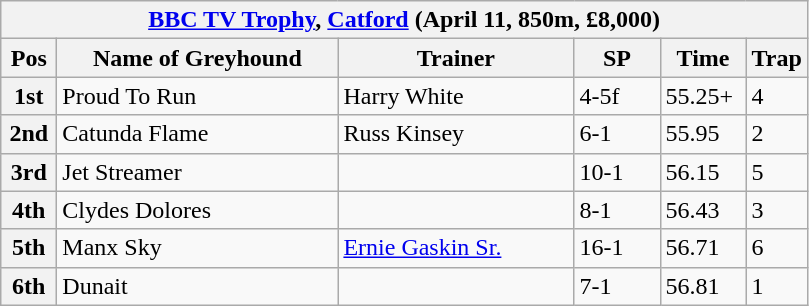<table class="wikitable">
<tr>
<th colspan="6"><a href='#'>BBC TV Trophy</a>, <a href='#'>Catford</a> (April 11, 850m, £8,000)</th>
</tr>
<tr>
<th width=30>Pos</th>
<th width=180>Name of Greyhound</th>
<th width=150>Trainer</th>
<th width=50>SP</th>
<th width=50>Time</th>
<th width=30>Trap</th>
</tr>
<tr>
<th>1st</th>
<td>Proud To Run</td>
<td>Harry White</td>
<td>4-5f</td>
<td>55.25+</td>
<td>4</td>
</tr>
<tr>
<th>2nd</th>
<td>Catunda Flame</td>
<td>Russ Kinsey</td>
<td>6-1</td>
<td>55.95</td>
<td>2</td>
</tr>
<tr>
<th>3rd</th>
<td>Jet Streamer</td>
<td></td>
<td>10-1</td>
<td>56.15</td>
<td>5</td>
</tr>
<tr>
<th>4th</th>
<td>Clydes Dolores</td>
<td></td>
<td>8-1</td>
<td>56.43</td>
<td>3</td>
</tr>
<tr>
<th>5th</th>
<td>Manx Sky</td>
<td><a href='#'>Ernie Gaskin Sr.</a></td>
<td>16-1</td>
<td>56.71</td>
<td>6</td>
</tr>
<tr>
<th>6th</th>
<td>Dunait</td>
<td></td>
<td>7-1</td>
<td>56.81</td>
<td>1</td>
</tr>
</table>
